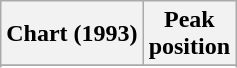<table class="wikitable sortable plainrowheaders" style="text-align:center">
<tr>
<th scope="col">Chart (1993)</th>
<th scope="col">Peak<br>position</th>
</tr>
<tr>
</tr>
<tr>
</tr>
</table>
